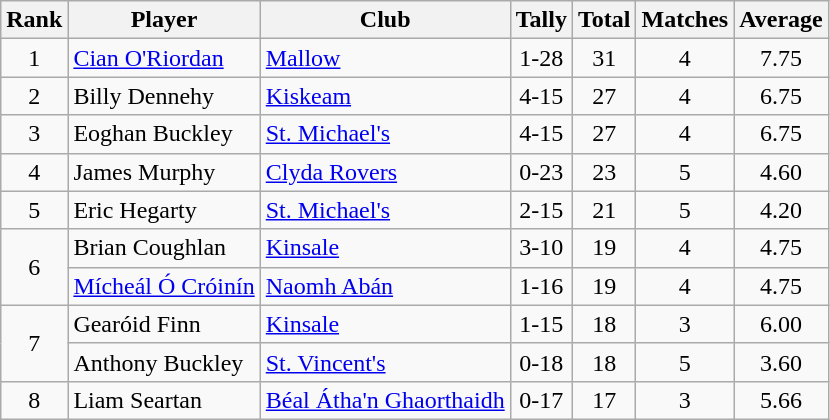<table class="wikitable">
<tr>
<th>Rank</th>
<th>Player</th>
<th>Club</th>
<th>Tally</th>
<th>Total</th>
<th>Matches</th>
<th>Average</th>
</tr>
<tr>
<td rowspan="1" style="text-align:center;">1</td>
<td><a href='#'>Cian O'Riordan</a></td>
<td><a href='#'>Mallow</a></td>
<td align=center>1-28</td>
<td align=center>31</td>
<td align=center>4</td>
<td align=center>7.75</td>
</tr>
<tr>
<td rowspan="1" style="text-align:center;">2</td>
<td>Billy Dennehy</td>
<td><a href='#'>Kiskeam</a></td>
<td align=center>4-15</td>
<td align=center>27</td>
<td align=center>4</td>
<td align=center>6.75</td>
</tr>
<tr>
<td rowspan="1" style="text-align:center;">3</td>
<td>Eoghan Buckley</td>
<td><a href='#'>St. Michael's</a></td>
<td align=center>4-15</td>
<td align=center>27</td>
<td align=center>4</td>
<td align=center>6.75</td>
</tr>
<tr>
<td rowspan="1" style="text-align:center;">4</td>
<td>James Murphy</td>
<td><a href='#'>Clyda Rovers</a></td>
<td align=center>0-23</td>
<td align=center>23</td>
<td align=center>5</td>
<td align=center>4.60</td>
</tr>
<tr>
<td rowspan="1" style="text-align:center;">5</td>
<td>Eric Hegarty</td>
<td><a href='#'>St. Michael's</a></td>
<td align=center>2-15</td>
<td align=center>21</td>
<td align=center>5</td>
<td align=center>4.20</td>
</tr>
<tr>
<td rowspan="2" style="text-align:center;">6</td>
<td>Brian Coughlan</td>
<td><a href='#'>Kinsale</a></td>
<td align=center>3-10</td>
<td align=center>19</td>
<td align=center>4</td>
<td align=center>4.75</td>
</tr>
<tr>
<td><a href='#'>Mícheál Ó Cróinín</a></td>
<td><a href='#'>Naomh Abán</a></td>
<td align=center>1-16</td>
<td align=center>19</td>
<td align=center>4</td>
<td align=center>4.75</td>
</tr>
<tr>
<td rowspan="2" style="text-align:center;">7</td>
<td>Gearóid Finn</td>
<td><a href='#'>Kinsale</a></td>
<td align=center>1-15</td>
<td align=center>18</td>
<td align=center>3</td>
<td align=center>6.00</td>
</tr>
<tr>
<td>Anthony Buckley</td>
<td><a href='#'>St. Vincent's</a></td>
<td align=center>0-18</td>
<td align=center>18</td>
<td align=center>5</td>
<td align=center>3.60</td>
</tr>
<tr>
<td rowspan="1" style="text-align:center;">8</td>
<td>Liam Seartan</td>
<td><a href='#'>Béal Átha'n Ghaorthaidh</a></td>
<td align=center>0-17</td>
<td align=center>17</td>
<td align=center>3</td>
<td align=center>5.66</td>
</tr>
</table>
